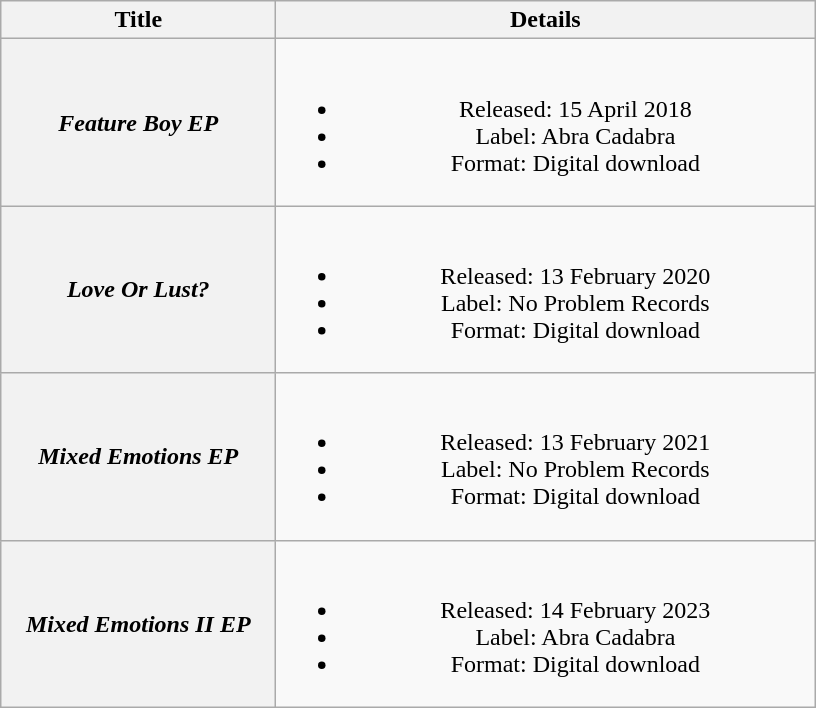<table class="wikitable plainrowheaders" style="text-align:center;">
<tr>
<th scope="col" style="width:11em;">Title</th>
<th scope="col" style="width:22em;">Details</th>
</tr>
<tr>
<th scope="row"><em>Feature Boy EP</em></th>
<td><br><ul><li>Released: 15 April 2018</li><li>Label: Abra Cadabra</li><li>Format: Digital download</li></ul></td>
</tr>
<tr>
<th scope="row"><em>Love Or Lust?</em></th>
<td><br><ul><li>Released: 13 February 2020</li><li>Label: No Problem Records</li><li>Format: Digital download</li></ul></td>
</tr>
<tr>
<th scope="row"><em>Mixed Emotions EP</em></th>
<td><br><ul><li>Released: 13 February 2021</li><li>Label: No Problem Records</li><li>Format: Digital download</li></ul></td>
</tr>
<tr>
<th scope="row"><em>Mixed Emotions II EP</em></th>
<td><br><ul><li>Released: 14 February 2023</li><li>Label: Abra Cadabra</li><li>Format: Digital download</li></ul></td>
</tr>
</table>
